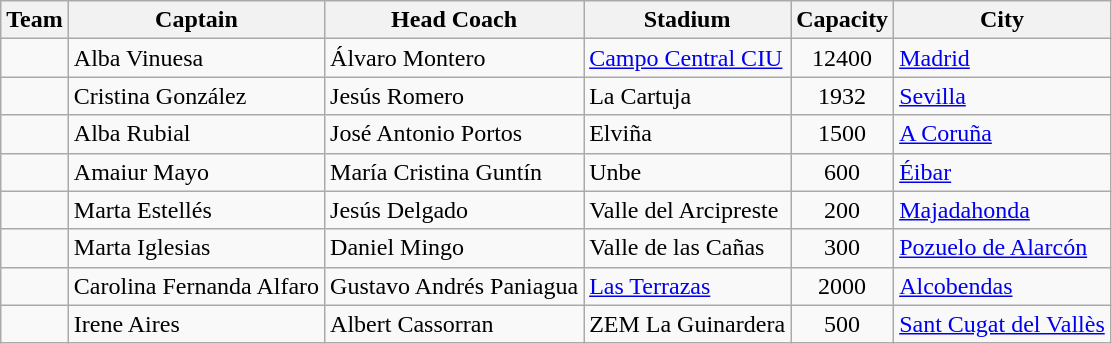<table class="wikitable sortable">
<tr>
<th>Team</th>
<th>Captain</th>
<th>Head Coach</th>
<th>Stadium</th>
<th>Capacity</th>
<th>City</th>
</tr>
<tr>
<td></td>
<td>Alba Vinuesa</td>
<td>Álvaro Montero</td>
<td><a href='#'>Campo Central CIU</a></td>
<td style="text-align:center">12400</td>
<td><a href='#'>Madrid</a></td>
</tr>
<tr>
<td></td>
<td>Cristina González</td>
<td>Jesús Romero</td>
<td>La Cartuja</td>
<td style="text-align:center">1932</td>
<td><a href='#'>Sevilla</a></td>
</tr>
<tr>
<td></td>
<td>Alba Rubial</td>
<td>José Antonio Portos</td>
<td>Elviña</td>
<td style="text-align:center">1500</td>
<td><a href='#'>A Coruña</a></td>
</tr>
<tr>
<td></td>
<td>Amaiur Mayo</td>
<td>María Cristina Guntín</td>
<td>Unbe</td>
<td style="text-align:center">600</td>
<td><a href='#'>Éibar</a></td>
</tr>
<tr>
<td></td>
<td>Marta Estellés</td>
<td>Jesús Delgado</td>
<td>Valle del Arcipreste</td>
<td style="text-align:center">200</td>
<td><a href='#'>Majadahonda</a></td>
</tr>
<tr>
<td></td>
<td>Marta Iglesias</td>
<td>Daniel Mingo</td>
<td>Valle de las Cañas</td>
<td style="text-align:center">300</td>
<td><a href='#'>Pozuelo de Alarcón</a></td>
</tr>
<tr>
<td></td>
<td>Carolina Fernanda Alfaro</td>
<td>Gustavo Andrés Paniagua</td>
<td><a href='#'>Las Terrazas</a></td>
<td style="text-align:center">2000</td>
<td><a href='#'>Alcobendas</a></td>
</tr>
<tr>
<td></td>
<td>Irene Aires</td>
<td>Albert Cassorran</td>
<td>ZEM La Guinardera</td>
<td style="text-align:center">500</td>
<td><a href='#'>Sant Cugat del Vallès</a></td>
</tr>
</table>
